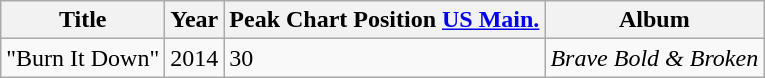<table class="wikitable">
<tr>
<th>Title</th>
<th>Year</th>
<th>Peak Chart Position <a href='#'>US Main.</a></th>
<th>Album</th>
</tr>
<tr>
<td>"Burn It Down"</td>
<td>2014</td>
<td>30</td>
<td><em>Brave Bold & Broken</em></td>
</tr>
</table>
